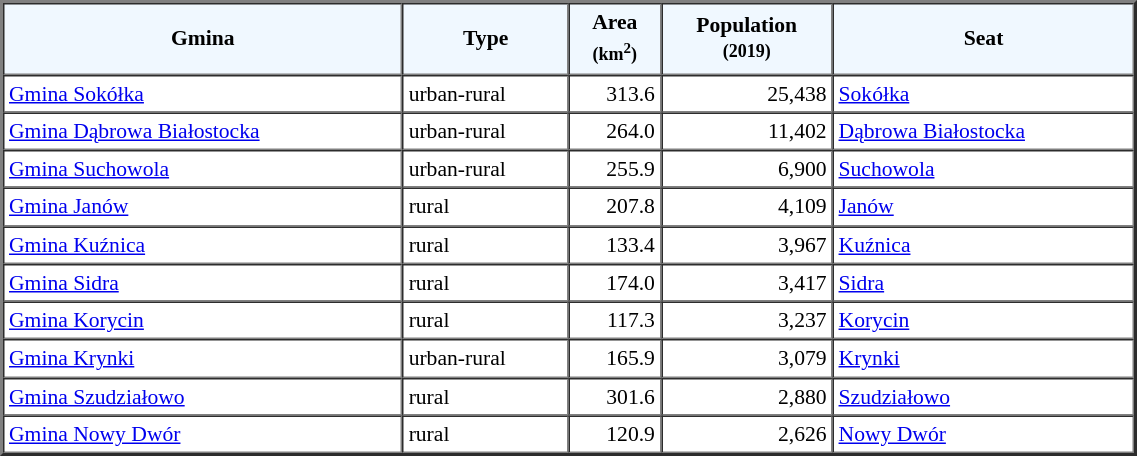<table width="60%" border="2" cellpadding="3" cellspacing="0" style="font-size:90%;line-height:120%;">
<tr bgcolor="F0F8FF">
<td style="text-align:center;"><strong>Gmina</strong></td>
<td style="text-align:center;"><strong>Type</strong></td>
<td style="text-align:center;"><strong>Area<br><small>(km<sup>2</sup>)</small></strong></td>
<td style="text-align:center;"><strong>Population<br><small>(2019)</small></strong></td>
<td style="text-align:center;"><strong>Seat</strong></td>
</tr>
<tr>
<td><a href='#'>Gmina Sokółka</a></td>
<td>urban-rural</td>
<td style="text-align:right;">313.6</td>
<td style="text-align:right;">25,438</td>
<td><a href='#'>Sokółka</a></td>
</tr>
<tr>
<td><a href='#'>Gmina Dąbrowa Białostocka</a></td>
<td>urban-rural</td>
<td style="text-align:right;">264.0</td>
<td style="text-align:right;">11,402</td>
<td><a href='#'>Dąbrowa Białostocka</a></td>
</tr>
<tr>
<td><a href='#'>Gmina Suchowola</a></td>
<td>urban-rural</td>
<td style="text-align:right;">255.9</td>
<td style="text-align:right;">6,900</td>
<td><a href='#'>Suchowola</a></td>
</tr>
<tr>
<td><a href='#'>Gmina Janów</a></td>
<td>rural</td>
<td style="text-align:right;">207.8</td>
<td style="text-align:right;">4,109</td>
<td><a href='#'>Janów</a></td>
</tr>
<tr>
<td><a href='#'>Gmina Kuźnica</a></td>
<td>rural</td>
<td style="text-align:right;">133.4</td>
<td style="text-align:right;">3,967</td>
<td><a href='#'>Kuźnica</a></td>
</tr>
<tr>
<td><a href='#'>Gmina Sidra</a></td>
<td>rural</td>
<td style="text-align:right;">174.0</td>
<td style="text-align:right;">3,417</td>
<td><a href='#'>Sidra</a></td>
</tr>
<tr>
<td><a href='#'>Gmina Korycin</a></td>
<td>rural</td>
<td style="text-align:right;">117.3</td>
<td style="text-align:right;">3,237</td>
<td><a href='#'>Korycin</a></td>
</tr>
<tr>
<td><a href='#'>Gmina Krynki</a></td>
<td>urban-rural</td>
<td style="text-align:right;">165.9</td>
<td style="text-align:right;">3,079</td>
<td><a href='#'>Krynki</a></td>
</tr>
<tr>
<td><a href='#'>Gmina Szudziałowo</a></td>
<td>rural</td>
<td style="text-align:right;">301.6</td>
<td style="text-align:right;">2,880</td>
<td><a href='#'>Szudziałowo</a></td>
</tr>
<tr>
<td><a href='#'>Gmina Nowy Dwór</a></td>
<td>rural</td>
<td style="text-align:right;">120.9</td>
<td style="text-align:right;">2,626</td>
<td><a href='#'>Nowy Dwór</a></td>
</tr>
<tr>
</tr>
</table>
